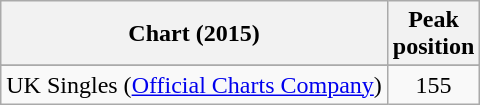<table class="wikitable sortable">
<tr>
<th>Chart (2015)</th>
<th>Peak<br>position</th>
</tr>
<tr>
</tr>
<tr>
<td>UK Singles (<a href='#'>Official Charts Company</a>)</td>
<td style="text-align:center;">155</td>
</tr>
</table>
